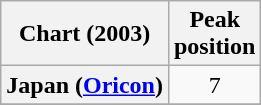<table class="wikitable sortable plainrowheaders" style="text-align:center">
<tr>
<th scope="col">Chart (2003)</th>
<th scope="col">Peak<br>position</th>
</tr>
<tr>
<th scope="row">Japan (<a href='#'>Oricon</a>)</th>
<td>7</td>
</tr>
<tr>
</tr>
</table>
